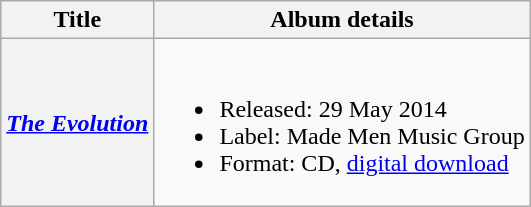<table class="wikitable plainrowheaders">
<tr>
<th scope="col">Title</th>
<th scope="col">Album details</th>
</tr>
<tr>
<th scope="row"><em><a href='#'>The Evolution</a></em></th>
<td><br><ul><li>Released: 29 May 2014</li><li>Label: Made Men Music Group</li><li>Format: CD, <a href='#'>digital download</a></li></ul></td>
</tr>
</table>
